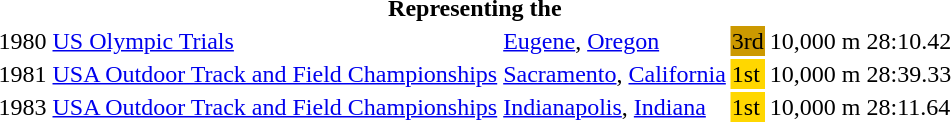<table>
<tr>
<th colspan="6">Representing the </th>
</tr>
<tr>
<td>1980</td>
<td><a href='#'>US Olympic Trials</a></td>
<td><a href='#'>Eugene</a>, <a href='#'>Oregon</a></td>
<td bgcolor=cc9900>3rd</td>
<td>10,000 m</td>
<td>28:10.42</td>
</tr>
<tr>
<td>1981</td>
<td><a href='#'>USA Outdoor Track and Field Championships</a></td>
<td><a href='#'>Sacramento</a>, <a href='#'>California</a></td>
<td bgcolor="Gold">1st</td>
<td>10,000 m</td>
<td>28:39.33</td>
</tr>
<tr>
<td>1983</td>
<td><a href='#'>USA Outdoor Track and Field Championships</a></td>
<td><a href='#'>Indianapolis</a>, <a href='#'>Indiana</a></td>
<td bgcolor="Gold">1st</td>
<td>10,000 m</td>
<td>28:11.64</td>
</tr>
</table>
